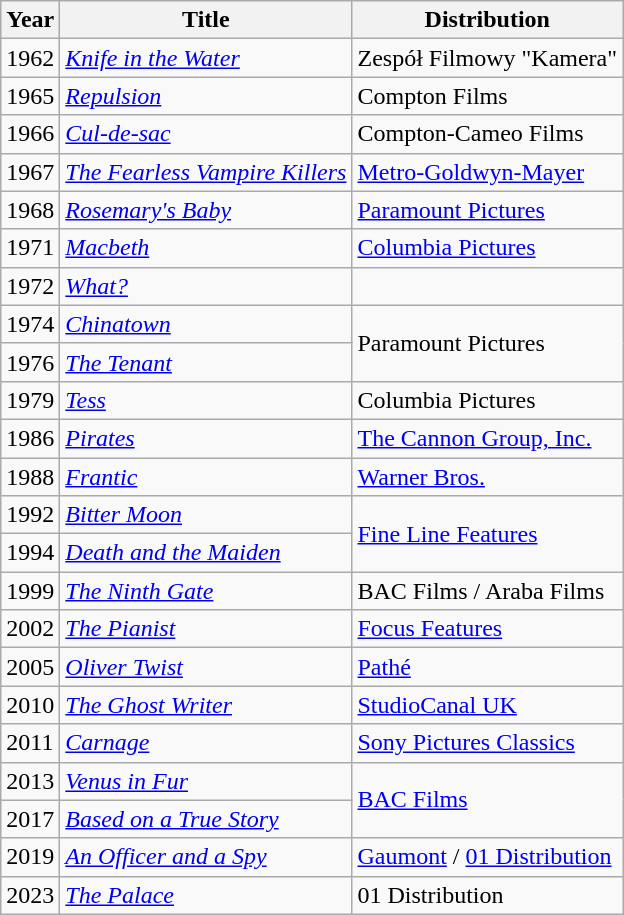<table class="wikitable">
<tr>
<th>Year</th>
<th>Title</th>
<th>Distribution</th>
</tr>
<tr>
<td>1962</td>
<td><em><a href='#'>Knife in the Water</a></em></td>
<td>Zespół Filmowy "Kamera"</td>
</tr>
<tr>
<td>1965</td>
<td><em><a href='#'>Repulsion</a></em></td>
<td>Compton Films</td>
</tr>
<tr>
<td>1966</td>
<td><em><a href='#'>Cul-de-sac</a></em></td>
<td>Compton-Cameo Films</td>
</tr>
<tr>
<td>1967</td>
<td><em><a href='#'>The Fearless Vampire Killers</a></em></td>
<td><a href='#'>Metro-Goldwyn-Mayer</a></td>
</tr>
<tr>
<td>1968</td>
<td><em><a href='#'>Rosemary's Baby</a></em></td>
<td><a href='#'>Paramount Pictures</a></td>
</tr>
<tr>
<td>1971</td>
<td><em><a href='#'>Macbeth</a></em></td>
<td><a href='#'>Columbia Pictures</a></td>
</tr>
<tr>
<td>1972</td>
<td><em><a href='#'>What?</a></em></td>
<td></td>
</tr>
<tr>
<td>1974</td>
<td><em><a href='#'>Chinatown</a></em></td>
<td rowspan=2>Paramount Pictures</td>
</tr>
<tr>
<td>1976</td>
<td><em><a href='#'>The Tenant</a></em></td>
</tr>
<tr>
<td>1979</td>
<td><em><a href='#'>Tess</a></em></td>
<td>Columbia Pictures</td>
</tr>
<tr>
<td>1986</td>
<td><em><a href='#'>Pirates</a></em></td>
<td><a href='#'>The Cannon Group, Inc.</a></td>
</tr>
<tr>
<td>1988</td>
<td><em><a href='#'>Frantic</a></em></td>
<td><a href='#'>Warner Bros.</a></td>
</tr>
<tr>
<td>1992</td>
<td><em><a href='#'>Bitter Moon</a></em></td>
<td rowspan=2><a href='#'>Fine Line Features</a></td>
</tr>
<tr>
<td>1994</td>
<td><em><a href='#'>Death and the Maiden</a></em></td>
</tr>
<tr>
<td>1999</td>
<td><em><a href='#'>The Ninth Gate</a></em></td>
<td>BAC Films / Araba Films</td>
</tr>
<tr>
<td>2002</td>
<td><em><a href='#'>The Pianist</a></em></td>
<td><a href='#'>Focus Features</a></td>
</tr>
<tr>
<td>2005</td>
<td><em><a href='#'>Oliver Twist</a></em></td>
<td><a href='#'>Pathé</a></td>
</tr>
<tr>
<td>2010</td>
<td><em><a href='#'>The Ghost Writer</a></em></td>
<td><a href='#'>StudioCanal UK</a></td>
</tr>
<tr>
<td>2011</td>
<td><em><a href='#'>Carnage</a></em></td>
<td><a href='#'>Sony Pictures Classics</a></td>
</tr>
<tr>
<td>2013</td>
<td><em><a href='#'>Venus in Fur</a></em></td>
<td rowspan=2><a href='#'>BAC Films</a></td>
</tr>
<tr>
<td>2017</td>
<td><em><a href='#'>Based on a True Story</a></em></td>
</tr>
<tr>
<td>2019</td>
<td><em><a href='#'>An Officer and a Spy</a></em></td>
<td><a href='#'>Gaumont</a> / <a href='#'>01 Distribution</a></td>
</tr>
<tr>
<td>2023</td>
<td><em><a href='#'>The Palace</a></em></td>
<td>01 Distribution</td>
</tr>
</table>
